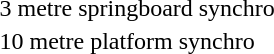<table>
<tr>
<td>3 metre springboard synchro</td>
<td></td>
<td></td>
<td></td>
</tr>
<tr>
<td>10 metre platform synchro</td>
<td></td>
<td></td>
<td></td>
</tr>
</table>
